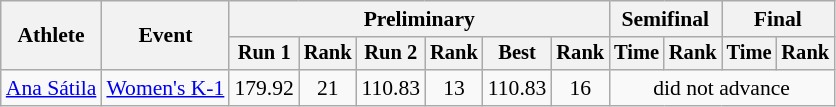<table class="wikitable" style="font-size:90%">
<tr>
<th rowspan="2">Athlete</th>
<th rowspan="2">Event</th>
<th colspan="6">Preliminary</th>
<th colspan="2">Semifinal</th>
<th colspan="2">Final</th>
</tr>
<tr style="font-size:95%">
<th>Run 1</th>
<th>Rank</th>
<th>Run 2</th>
<th>Rank</th>
<th>Best</th>
<th>Rank</th>
<th>Time</th>
<th>Rank</th>
<th>Time</th>
<th>Rank</th>
</tr>
<tr align=center>
<td align=left><a href='#'>Ana Sátila</a></td>
<td align=left><a href='#'>Women's K-1</a></td>
<td>179.92</td>
<td>21</td>
<td>110.83</td>
<td>13</td>
<td>110.83</td>
<td>16</td>
<td colspan=4>did not advance</td>
</tr>
</table>
